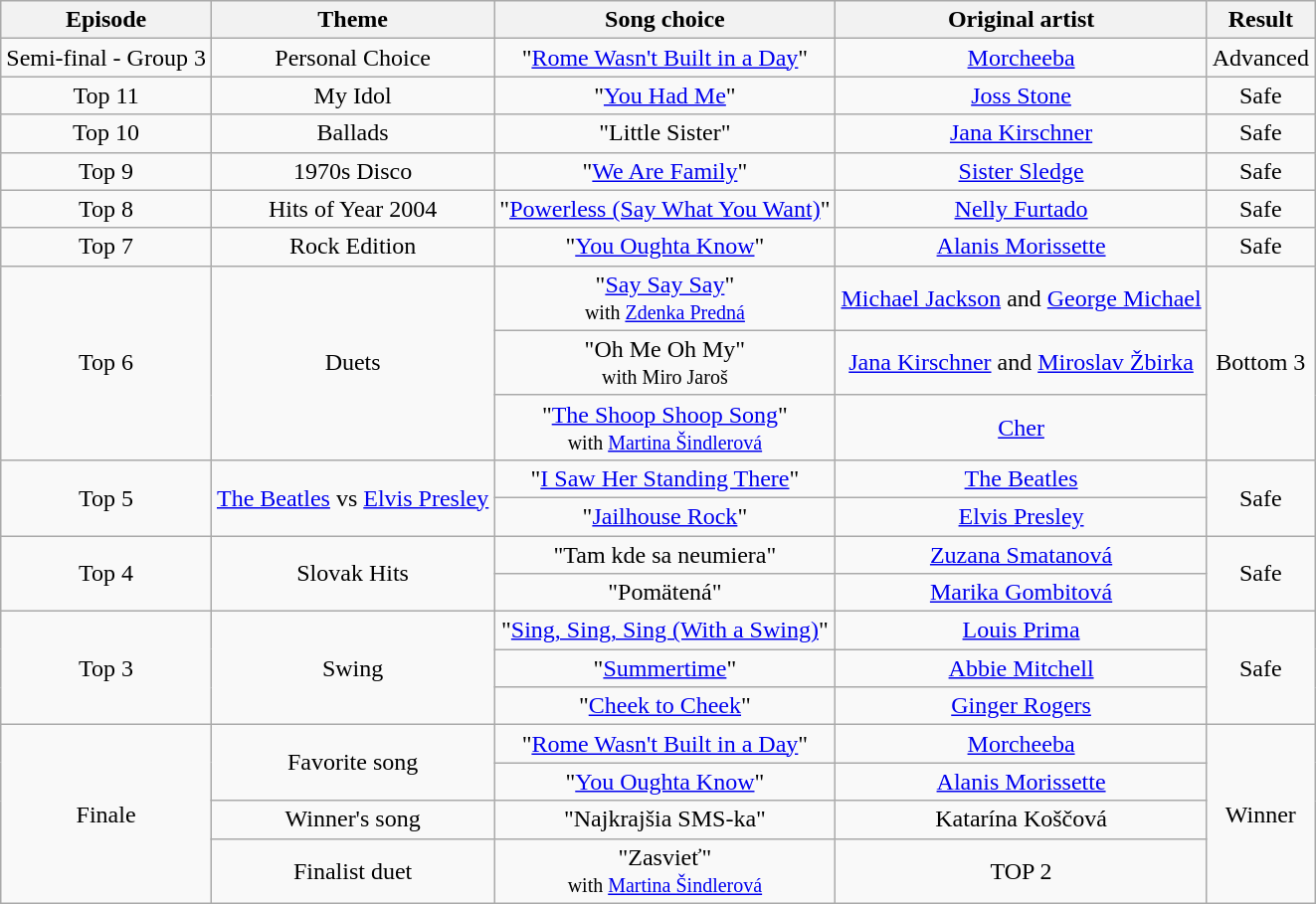<table class="wikitable" style="text-align: center;">
<tr>
<th>Episode</th>
<th>Theme</th>
<th>Song choice</th>
<th>Original artist</th>
<th>Result</th>
</tr>
<tr>
<td>Semi-final - Group 3</td>
<td>Personal Choice</td>
<td>"<a href='#'>Rome Wasn't Built in a Day</a>"</td>
<td><a href='#'>Morcheeba</a></td>
<td>Advanced</td>
</tr>
<tr>
<td>Top 11</td>
<td>My Idol</td>
<td>"<a href='#'>You Had Me</a>"</td>
<td><a href='#'>Joss Stone</a></td>
<td>Safe</td>
</tr>
<tr>
<td>Top 10</td>
<td>Ballads</td>
<td>"Little Sister"</td>
<td><a href='#'>Jana Kirschner</a></td>
<td>Safe</td>
</tr>
<tr>
<td>Top 9</td>
<td>1970s Disco</td>
<td>"<a href='#'>We Are Family</a>"</td>
<td><a href='#'>Sister Sledge</a></td>
<td>Safe</td>
</tr>
<tr>
<td>Top 8</td>
<td>Hits of Year 2004</td>
<td>"<a href='#'>Powerless (Say What You Want)</a>"</td>
<td><a href='#'>Nelly Furtado</a></td>
<td>Safe</td>
</tr>
<tr>
<td>Top 7</td>
<td>Rock Edition</td>
<td>"<a href='#'>You Oughta Know</a>"</td>
<td><a href='#'>Alanis Morissette</a></td>
<td>Safe</td>
</tr>
<tr>
<td rowspan=3>Top 6</td>
<td rowspan=3>Duets</td>
<td>"<a href='#'>Say Say Say</a>"<br> <small>with <a href='#'>Zdenka Predná</a></small></td>
<td><a href='#'>Michael Jackson</a> and <a href='#'>George Michael</a></td>
<td rowspan=3>Bottom 3</td>
</tr>
<tr>
<td>"Oh Me Oh My"<br> <small>with Miro Jaroš</small></td>
<td><a href='#'>Jana Kirschner</a> and <a href='#'>Miroslav Žbirka</a></td>
</tr>
<tr>
<td>"<a href='#'>The Shoop Shoop Song</a>"<br> <small>with <a href='#'>Martina Šindlerová</a></small></td>
<td><a href='#'>Cher</a></td>
</tr>
<tr>
<td rowspan=2>Top 5</td>
<td rowspan=2><a href='#'>The Beatles</a> vs <a href='#'>Elvis Presley</a></td>
<td>"<a href='#'>I Saw Her Standing There</a>"</td>
<td><a href='#'>The Beatles</a></td>
<td rowspan=2>Safe</td>
</tr>
<tr>
<td>"<a href='#'>Jailhouse Rock</a>"</td>
<td><a href='#'>Elvis Presley</a></td>
</tr>
<tr>
<td rowspan=2>Top 4</td>
<td rowspan=2>Slovak Hits</td>
<td>"Tam kde sa neumiera"</td>
<td><a href='#'>Zuzana Smatanová</a></td>
<td rowspan=2>Safe</td>
</tr>
<tr>
<td>"Pomätená"</td>
<td><a href='#'>Marika Gombitová</a></td>
</tr>
<tr>
<td rowspan=3>Top 3</td>
<td rowspan=3>Swing</td>
<td>"<a href='#'>Sing, Sing, Sing (With a Swing)</a>"</td>
<td><a href='#'>Louis Prima</a></td>
<td rowspan=3>Safe</td>
</tr>
<tr>
<td>"<a href='#'>Summertime</a>"</td>
<td><a href='#'>Abbie Mitchell</a></td>
</tr>
<tr>
<td>"<a href='#'>Cheek to Cheek</a>"</td>
<td><a href='#'>Ginger Rogers</a></td>
</tr>
<tr>
<td rowspan=4>Finale</td>
<td rowspan=2>Favorite song</td>
<td>"<a href='#'>Rome Wasn't Built in a Day</a>"</td>
<td><a href='#'>Morcheeba</a></td>
<td rowspan=4>Winner</td>
</tr>
<tr>
<td>"<a href='#'>You Oughta Know</a>"</td>
<td><a href='#'>Alanis Morissette</a></td>
</tr>
<tr>
<td>Winner's song</td>
<td>"Najkrajšia SMS-ka"</td>
<td>Katarína Koščová</td>
</tr>
<tr>
<td>Finalist duet</td>
<td>"Zasvieť"<br> <small>with <a href='#'>Martina Šindlerová</a></small></td>
<td>TOP 2</td>
</tr>
</table>
